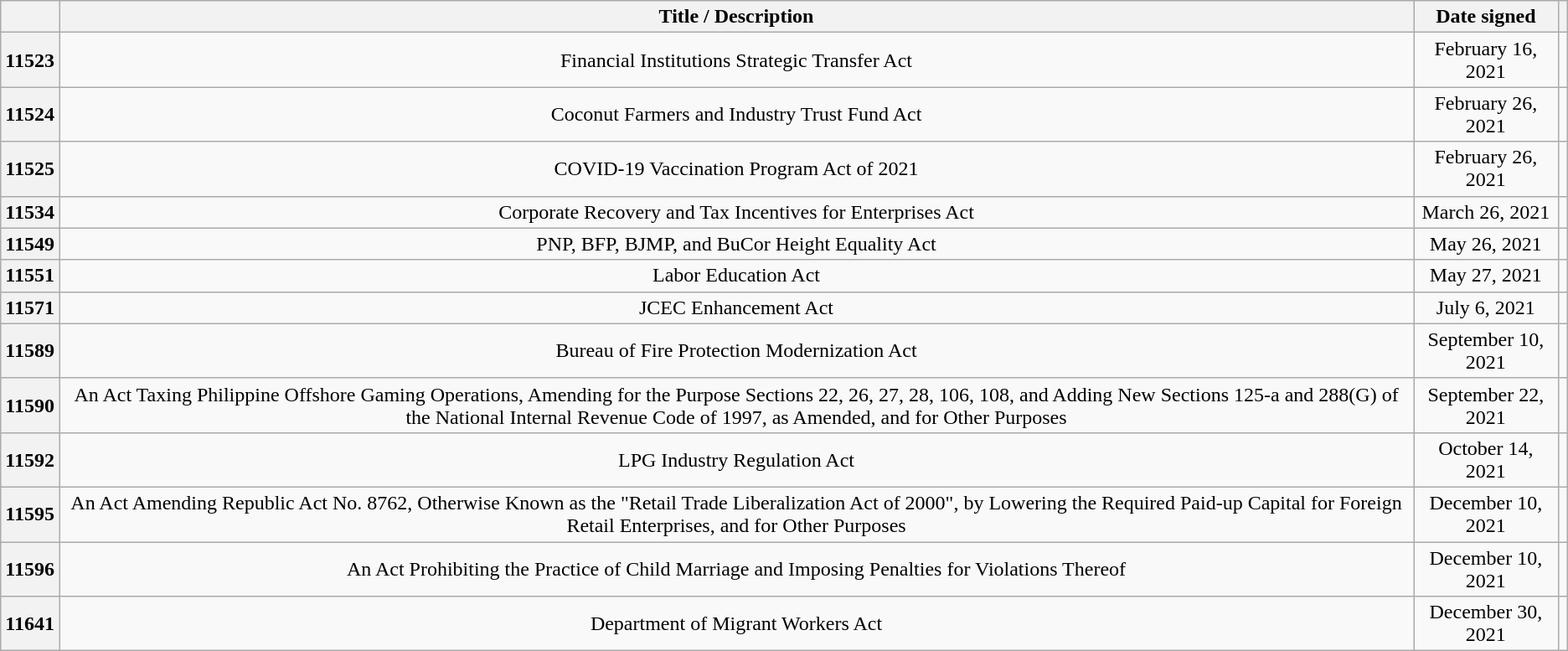<table class="wikitable sortable" style="text-align:center;">
<tr>
<th scope="col"></th>
<th scope="col">Title / Description</th>
<th scope="col">Date signed</th>
<th scope="col" class="unsortable"></th>
</tr>
<tr>
<th scope="row">11523</th>
<td>Financial Institutions Strategic Transfer Act</td>
<td>February 16, 2021</td>
<td></td>
</tr>
<tr>
<th scope="row">11524</th>
<td>Coconut Farmers and Industry Trust Fund Act</td>
<td>February 26, 2021</td>
<td></td>
</tr>
<tr>
<th scope="row">11525</th>
<td>COVID-19 Vaccination Program Act of 2021</td>
<td>February 26, 2021</td>
<td></td>
</tr>
<tr>
<th scope="row">11534</th>
<td>Corporate Recovery and Tax Incentives for Enterprises Act</td>
<td>March 26, 2021</td>
<td></td>
</tr>
<tr>
<th scope="row">11549</th>
<td>PNP, BFP, BJMP, and BuCor Height Equality Act</td>
<td>May 26, 2021</td>
<td></td>
</tr>
<tr>
<th scope="row">11551</th>
<td>Labor Education Act</td>
<td>May 27, 2021</td>
<td></td>
</tr>
<tr>
<th scope="row">11571</th>
<td>JCEC Enhancement Act</td>
<td>July 6, 2021</td>
<td></td>
</tr>
<tr>
<th scope="row">11589</th>
<td>Bureau of Fire Protection Modernization Act</td>
<td>September 10, 2021</td>
<td></td>
</tr>
<tr>
<th scope="row">11590</th>
<td>An Act Taxing Philippine Offshore Gaming Operations, Amending for the Purpose Sections 22, 26, 27, 28, 106, 108, and Adding New Sections 125-a and 288(G) of the National Internal Revenue Code of 1997, as Amended, and for Other Purposes</td>
<td>September 22, 2021</td>
<td></td>
</tr>
<tr>
<th scope="row">11592</th>
<td>LPG Industry Regulation Act</td>
<td>October 14, 2021</td>
<td></td>
</tr>
<tr>
<th scope="row">11595</th>
<td>An Act Amending Republic Act No. 8762, Otherwise Known as the "Retail Trade Liberalization Act of 2000", by Lowering the Required Paid-up Capital for Foreign Retail Enterprises, and for Other Purposes</td>
<td>December 10, 2021</td>
<td></td>
</tr>
<tr>
<th scope="row">11596</th>
<td>An Act Prohibiting the Practice of Child Marriage and Imposing Penalties for Violations Thereof</td>
<td>December 10, 2021</td>
<td></td>
</tr>
<tr>
<th scope="row">11641</th>
<td>Department of Migrant Workers Act</td>
<td>December 30, 2021</td>
<td></td>
</tr>
</table>
